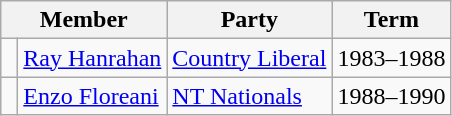<table class="wikitable">
<tr>
<th colspan="2">Member</th>
<th>Party</th>
<th>Term</th>
</tr>
<tr>
<td> </td>
<td><a href='#'>Ray Hanrahan</a></td>
<td><a href='#'>Country Liberal</a></td>
<td>1983–1988</td>
</tr>
<tr>
<td> </td>
<td><a href='#'>Enzo Floreani</a></td>
<td><a href='#'>NT Nationals</a></td>
<td>1988–1990</td>
</tr>
</table>
